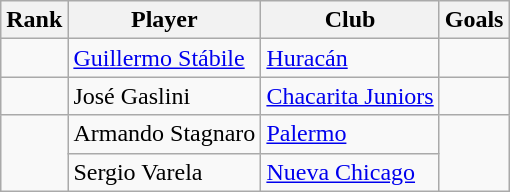<table class=wikitable>
<tr>
<th>Rank</th>
<th>Player</th>
<th>Club</th>
<th>Goals</th>
</tr>
<tr>
<td></td>
<td> <a href='#'>Guillermo Stábile</a></td>
<td><a href='#'>Huracán</a></td>
<td></td>
</tr>
<tr>
<td></td>
<td> José Gaslini</td>
<td><a href='#'>Chacarita Juniors</a></td>
<td></td>
</tr>
<tr>
<td rowspan=2></td>
<td> Armando Stagnaro</td>
<td><a href='#'>Palermo</a></td>
<td rowspan=2></td>
</tr>
<tr>
<td> Sergio Varela</td>
<td><a href='#'>Nueva Chicago</a></td>
</tr>
</table>
